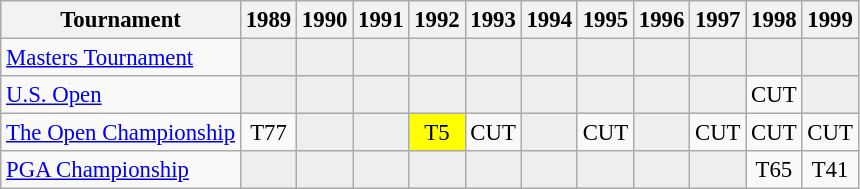<table class="wikitable" style="font-size:95%;text-align:center;">
<tr>
<th>Tournament</th>
<th>1989</th>
<th>1990</th>
<th>1991</th>
<th>1992</th>
<th>1993</th>
<th>1994</th>
<th>1995</th>
<th>1996</th>
<th>1997</th>
<th>1998</th>
<th>1999</th>
</tr>
<tr>
<td align=left><a href='#'>Masters Tournament</a></td>
<td style="background:#eeeeee;"></td>
<td style="background:#eeeeee;"></td>
<td style="background:#eeeeee;"></td>
<td style="background:#eeeeee;"></td>
<td style="background:#eeeeee;"></td>
<td style="background:#eeeeee;"></td>
<td style="background:#eeeeee;"></td>
<td style="background:#eeeeee;"></td>
<td style="background:#eeeeee;"></td>
<td style="background:#eeeeee;"></td>
<td style="background:#eeeeee;"></td>
</tr>
<tr>
<td align=left><a href='#'>U.S. Open</a></td>
<td style="background:#eeeeee;"></td>
<td style="background:#eeeeee;"></td>
<td style="background:#eeeeee;"></td>
<td style="background:#eeeeee;"></td>
<td style="background:#eeeeee;"></td>
<td style="background:#eeeeee;"></td>
<td style="background:#eeeeee;"></td>
<td style="background:#eeeeee;"></td>
<td style="background:#eeeeee;"></td>
<td>CUT</td>
<td style="background:#eeeeee;"></td>
</tr>
<tr>
<td align=left><a href='#'>The Open Championship</a></td>
<td>T77</td>
<td style="background:#eeeeee;"></td>
<td style="background:#eeeeee;"></td>
<td style="background:yellow;">T5</td>
<td>CUT</td>
<td style="background:#eeeeee;"></td>
<td>CUT</td>
<td style="background:#eeeeee;"></td>
<td>CUT</td>
<td>CUT</td>
<td>CUT</td>
</tr>
<tr>
<td align=left><a href='#'>PGA Championship</a></td>
<td style="background:#eeeeee;"></td>
<td style="background:#eeeeee;"></td>
<td style="background:#eeeeee;"></td>
<td style="background:#eeeeee;"></td>
<td style="background:#eeeeee;"></td>
<td style="background:#eeeeee;"></td>
<td style="background:#eeeeee;"></td>
<td style="background:#eeeeee;"></td>
<td style="background:#eeeeee;"></td>
<td>T65</td>
<td>T41</td>
</tr>
</table>
